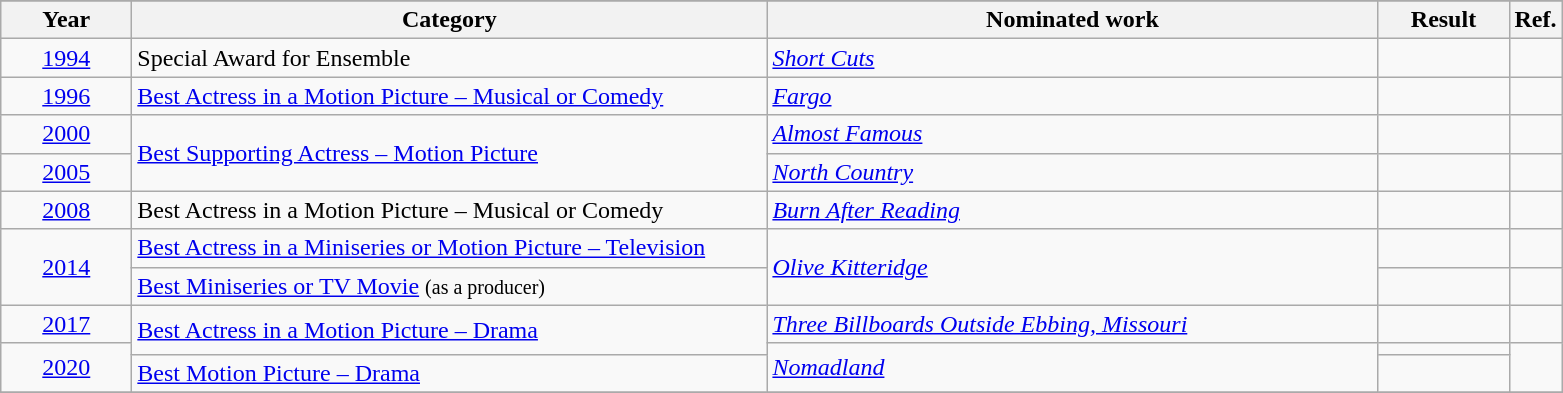<table class=wikitable>
<tr>
</tr>
<tr>
<th scope="col" style="width:5em;">Year</th>
<th scope="col" style="width:26em;">Category</th>
<th scope="col" style="width:25em;">Nominated work</th>
<th scope="col" style="width:5em;">Result</th>
<th>Ref.</th>
</tr>
<tr>
<td align="center"><a href='#'>1994</a></td>
<td>Special Award for Ensemble </td>
<td><em><a href='#'>Short Cuts</a></em></td>
<td></td>
<td align="center"></td>
</tr>
<tr>
<td align="center"><a href='#'>1996</a></td>
<td><a href='#'>Best Actress in a Motion Picture – Musical or Comedy</a></td>
<td><em><a href='#'>Fargo</a></em></td>
<td></td>
<td style="text-align:center;"></td>
</tr>
<tr>
<td align="center"><a href='#'>2000</a></td>
<td rowspan="2"><a href='#'>Best Supporting Actress – Motion Picture</a></td>
<td><em><a href='#'>Almost Famous</a></em></td>
<td></td>
<td style="text-align:center;"></td>
</tr>
<tr>
<td align="center"><a href='#'>2005</a></td>
<td><em><a href='#'>North Country</a></em></td>
<td></td>
<td style="text-align:center;"></td>
</tr>
<tr>
<td align="center"><a href='#'>2008</a></td>
<td>Best Actress in a Motion Picture – Musical or Comedy</td>
<td><em><a href='#'>Burn After Reading</a></em></td>
<td></td>
<td style="text-align:center;"></td>
</tr>
<tr>
<td rowspan="2" align="center"><a href='#'>2014</a></td>
<td><a href='#'>Best Actress in a Miniseries or Motion Picture – Television</a></td>
<td rowspan="2"><em><a href='#'>Olive Kitteridge</a></em></td>
<td></td>
<td style="text-align:center;"></td>
</tr>
<tr>
<td><a href='#'>Best Miniseries or TV Movie</a> <small> (as a producer) </small></td>
<td></td>
<td style="text-align:center;"></td>
</tr>
<tr>
<td align="center"><a href='#'>2017</a></td>
<td rowspan="2"><a href='#'>Best Actress in a Motion Picture – Drama</a></td>
<td><em><a href='#'>Three Billboards Outside Ebbing, Missouri</a></em></td>
<td></td>
<td style="text-align:center;"></td>
</tr>
<tr>
<td rowspan="2" align="center"><a href='#'>2020</a></td>
<td rowspan="2"><em><a href='#'>Nomadland</a></em></td>
<td></td>
<td rowspan="2" align="center"></td>
</tr>
<tr>
<td><a href='#'>Best Motion Picture – Drama</a></td>
<td></td>
</tr>
<tr>
</tr>
</table>
